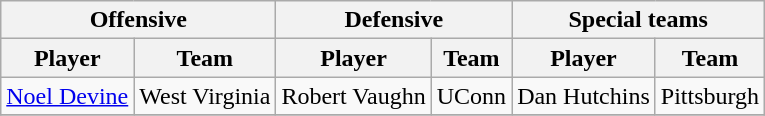<table class="wikitable" border="1">
<tr>
<th colspan="2">Offensive</th>
<th colspan="2">Defensive</th>
<th colspan="2">Special teams</th>
</tr>
<tr>
<th>Player</th>
<th>Team</th>
<th>Player</th>
<th>Team</th>
<th>Player</th>
<th>Team</th>
</tr>
<tr>
<td><a href='#'>Noel Devine</a></td>
<td>West Virginia</td>
<td>Robert Vaughn</td>
<td>UConn</td>
<td>Dan Hutchins</td>
<td>Pittsburgh</td>
</tr>
<tr>
</tr>
</table>
